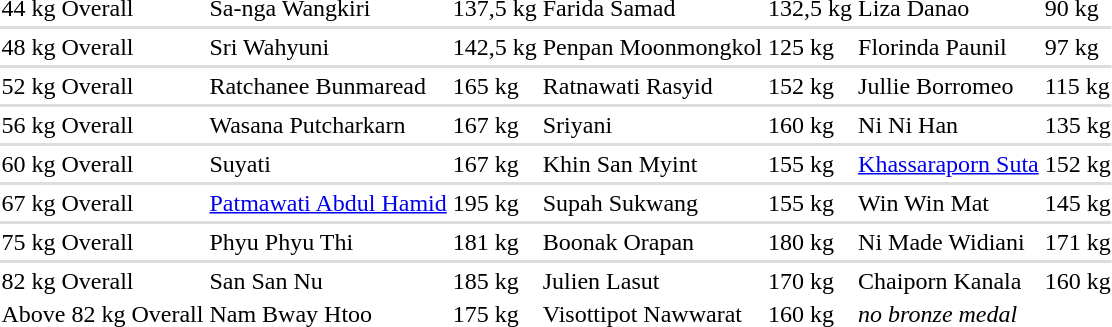<table>
<tr>
<td>44 kg Overall</td>
<td> Sa-nga Wangkiri</td>
<td>137,5 kg</td>
<td> Farida Samad</td>
<td>132,5 kg</td>
<td> Liza Danao</td>
<td>90 kg</td>
</tr>
<tr bgcolor=#DDDDDD>
<td colspan=7></td>
</tr>
<tr>
<td>48 kg Overall</td>
<td> Sri Wahyuni</td>
<td>142,5 kg</td>
<td> Penpan Moonmongkol</td>
<td>125 kg</td>
<td> Florinda Paunil</td>
<td>97 kg</td>
</tr>
<tr bgcolor=#DDDDDD>
<td colspan=7></td>
</tr>
<tr>
<td>52 kg Overall</td>
<td> Ratchanee Bunmaread</td>
<td>165 kg</td>
<td> Ratnawati Rasyid</td>
<td>152 kg</td>
<td> Jullie Borromeo</td>
<td>115 kg</td>
</tr>
<tr bgcolor=#DDDDDD>
<td colspan=7></td>
</tr>
<tr>
<td>56 kg Overall</td>
<td> Wasana Putcharkarn</td>
<td>167 kg</td>
<td> Sriyani</td>
<td>160 kg</td>
<td> Ni Ni Han</td>
<td>135 kg</td>
</tr>
<tr bgcolor=#DDDDDD>
<td colspan=7></td>
</tr>
<tr>
<td>60 kg Overall</td>
<td> Suyati</td>
<td>167 kg</td>
<td> Khin San Myint</td>
<td>155 kg</td>
<td> <a href='#'>Khassaraporn Suta</a></td>
<td>152 kg</td>
</tr>
<tr bgcolor=#DDDDDD>
<td colspan=7></td>
</tr>
<tr>
<td>67 kg Overall</td>
<td> <a href='#'>Patmawati Abdul Hamid</a></td>
<td>195 kg</td>
<td> Supah Sukwang</td>
<td>155 kg</td>
<td> Win Win Mat</td>
<td>145 kg</td>
</tr>
<tr bgcolor=#DDDDDD>
<td colspan=7></td>
</tr>
<tr>
<td>75 kg Overall</td>
<td> Phyu Phyu Thi</td>
<td>181 kg</td>
<td> Boonak Orapan</td>
<td>180 kg</td>
<td> Ni Made Widiani</td>
<td>171 kg</td>
</tr>
<tr bgcolor=#DDDDDD>
<td colspan=7></td>
</tr>
<tr>
<td>82 kg Overall</td>
<td> San San Nu</td>
<td>185 kg</td>
<td> Julien Lasut</td>
<td>170 kg</td>
<td> Chaiporn Kanala</td>
<td>160 kg</td>
</tr>
<tr>
<td>Above 82 kg Overall</td>
<td> Nam Bway Htoo</td>
<td>175 kg</td>
<td> Visottipot Nawwarat</td>
<td>160 kg</td>
<td><em>no bronze medal</em></td>
<td></td>
</tr>
</table>
